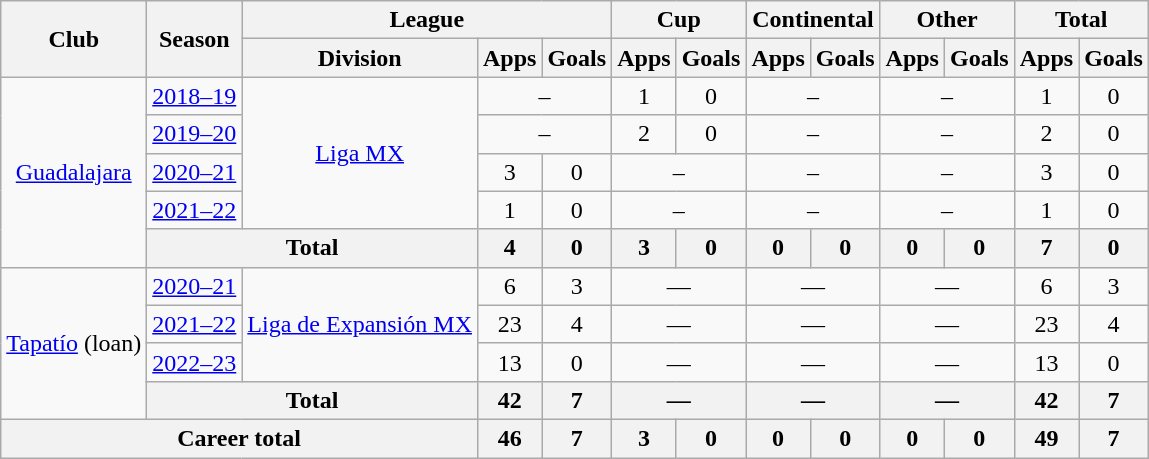<table class="wikitable" style="text-align: center">
<tr>
<th rowspan="2">Club</th>
<th rowspan="2">Season</th>
<th colspan="3">League</th>
<th colspan="2">Cup</th>
<th colspan="2">Continental</th>
<th colspan="2">Other</th>
<th colspan="2">Total</th>
</tr>
<tr>
<th>Division</th>
<th>Apps</th>
<th>Goals</th>
<th>Apps</th>
<th>Goals</th>
<th>Apps</th>
<th>Goals</th>
<th>Apps</th>
<th>Goals</th>
<th>Apps</th>
<th>Goals</th>
</tr>
<tr>
<td rowspan="5"><a href='#'>Guadalajara</a></td>
<td><a href='#'>2018–19</a></td>
<td rowspan="4"><a href='#'>Liga MX</a></td>
<td colspan=2>–</td>
<td>1</td>
<td>0</td>
<td colspan="2">–</td>
<td colspan=2>–</td>
<td>1</td>
<td>0</td>
</tr>
<tr>
<td><a href='#'>2019–20</a></td>
<td colspan=2>–</td>
<td>2</td>
<td>0</td>
<td colspan=2>–</td>
<td colspan=2>–</td>
<td>2</td>
<td>0</td>
</tr>
<tr>
<td><a href='#'>2020–21</a></td>
<td>3</td>
<td>0</td>
<td colspan=2>–</td>
<td colspan=2>–</td>
<td colspan=2>–</td>
<td>3</td>
<td>0</td>
</tr>
<tr>
<td><a href='#'>2021–22</a></td>
<td>1</td>
<td>0</td>
<td colspan=2>–</td>
<td colspan=2>–</td>
<td colspan=2>–</td>
<td>1</td>
<td>0</td>
</tr>
<tr>
<th colspan="2">Total</th>
<th>4</th>
<th>0</th>
<th>3</th>
<th>0</th>
<th>0</th>
<th>0</th>
<th>0</th>
<th>0</th>
<th>7</th>
<th>0</th>
</tr>
<tr>
<td rowspan="4"><a href='#'>Tapatío</a> (loan)</td>
<td><a href='#'>2020–21</a></td>
<td rowspan="3"><a href='#'>Liga de Expansión MX</a></td>
<td>6</td>
<td>3</td>
<td colspan=2>—</td>
<td colspan=2>—</td>
<td colspan=2>—</td>
<td>6</td>
<td>3</td>
</tr>
<tr>
<td><a href='#'>2021–22</a></td>
<td>23</td>
<td>4</td>
<td colspan=2>—</td>
<td colspan=2>—</td>
<td colspan="2">—</td>
<td>23</td>
<td>4</td>
</tr>
<tr>
<td><a href='#'>2022–23</a></td>
<td>13</td>
<td>0</td>
<td colspan=2>—</td>
<td colspan=2>—</td>
<td colspan="2">—</td>
<td>13</td>
<td>0</td>
</tr>
<tr>
<th colspan="2">Total</th>
<th>42</th>
<th>7</th>
<th colspan="2">—</th>
<th colspan="2">—</th>
<th colspan="2">—</th>
<th>42</th>
<th>7</th>
</tr>
<tr>
<th colspan="3">Career total</th>
<th>46</th>
<th>7</th>
<th>3</th>
<th>0</th>
<th>0</th>
<th>0</th>
<th>0</th>
<th>0</th>
<th>49</th>
<th>7</th>
</tr>
</table>
